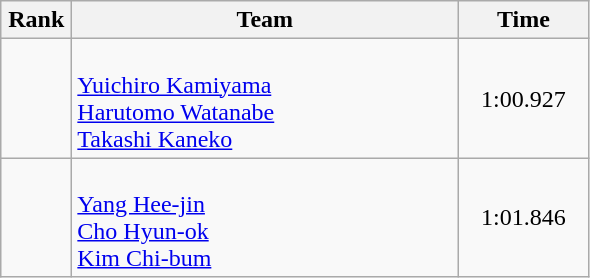<table class=wikitable style="text-align:center">
<tr>
<th width=40>Rank</th>
<th width=250>Team</th>
<th width=80>Time</th>
</tr>
<tr>
<td></td>
<td align=left><br><a href='#'>Yuichiro Kamiyama</a><br><a href='#'>Harutomo Watanabe</a><br><a href='#'>Takashi Kaneko</a></td>
<td>1:00.927</td>
</tr>
<tr>
<td></td>
<td align=left><br><a href='#'>Yang Hee-jin</a><br><a href='#'>Cho Hyun-ok</a><br><a href='#'>Kim Chi-bum</a></td>
<td>1:01.846</td>
</tr>
</table>
